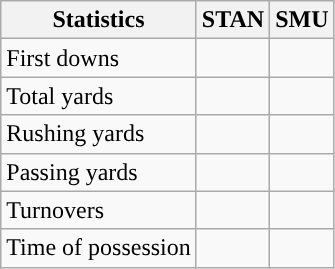<table class="wikitable" style="float:left">
<tr>
<th>Statistics</th>
<th>STAN</th>
<th>SMU</th>
</tr>
<tr>
<td>First downs</td>
<td></td>
<td></td>
</tr>
<tr>
<td>Total yards</td>
<td></td>
<td></td>
</tr>
<tr>
<td>Rushing yards</td>
<td></td>
<td></td>
</tr>
<tr>
<td>Passing yards</td>
<td></td>
<td></td>
</tr>
<tr>
<td>Turnovers</td>
<td></td>
<td></td>
</tr>
<tr>
<td>Time of possession</td>
<td></td>
<td></td>
</tr>
</table>
